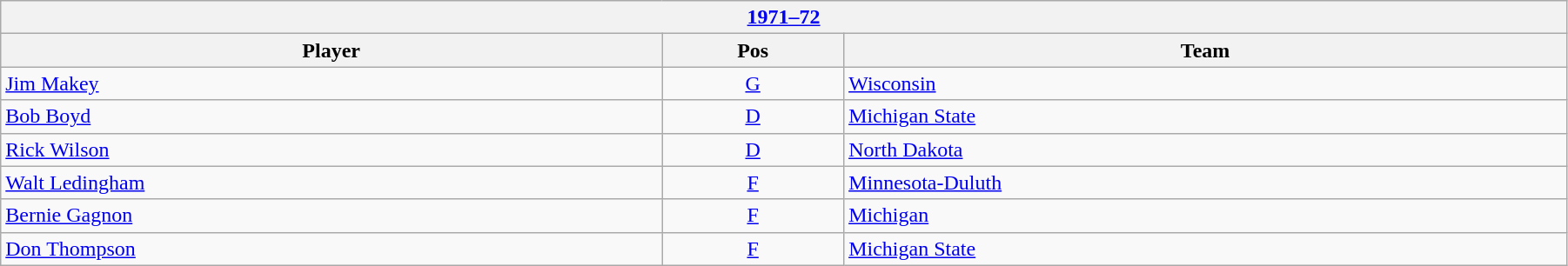<table class="wikitable" width=95%>
<tr>
<th colspan=3><a href='#'>1971–72</a></th>
</tr>
<tr>
<th>Player</th>
<th>Pos</th>
<th>Team</th>
</tr>
<tr>
<td><a href='#'>Jim Makey</a></td>
<td align=center><a href='#'>G</a></td>
<td><a href='#'>Wisconsin</a></td>
</tr>
<tr>
<td><a href='#'>Bob Boyd</a></td>
<td align=center><a href='#'>D</a></td>
<td><a href='#'>Michigan State</a></td>
</tr>
<tr>
<td><a href='#'>Rick Wilson</a></td>
<td align=center><a href='#'>D</a></td>
<td><a href='#'>North Dakota</a></td>
</tr>
<tr>
<td><a href='#'>Walt Ledingham</a></td>
<td align=center><a href='#'>F</a></td>
<td><a href='#'>Minnesota-Duluth</a></td>
</tr>
<tr>
<td><a href='#'>Bernie Gagnon</a></td>
<td align=center><a href='#'>F</a></td>
<td><a href='#'>Michigan</a></td>
</tr>
<tr>
<td><a href='#'>Don Thompson</a></td>
<td align=center><a href='#'>F</a></td>
<td><a href='#'>Michigan State</a></td>
</tr>
</table>
